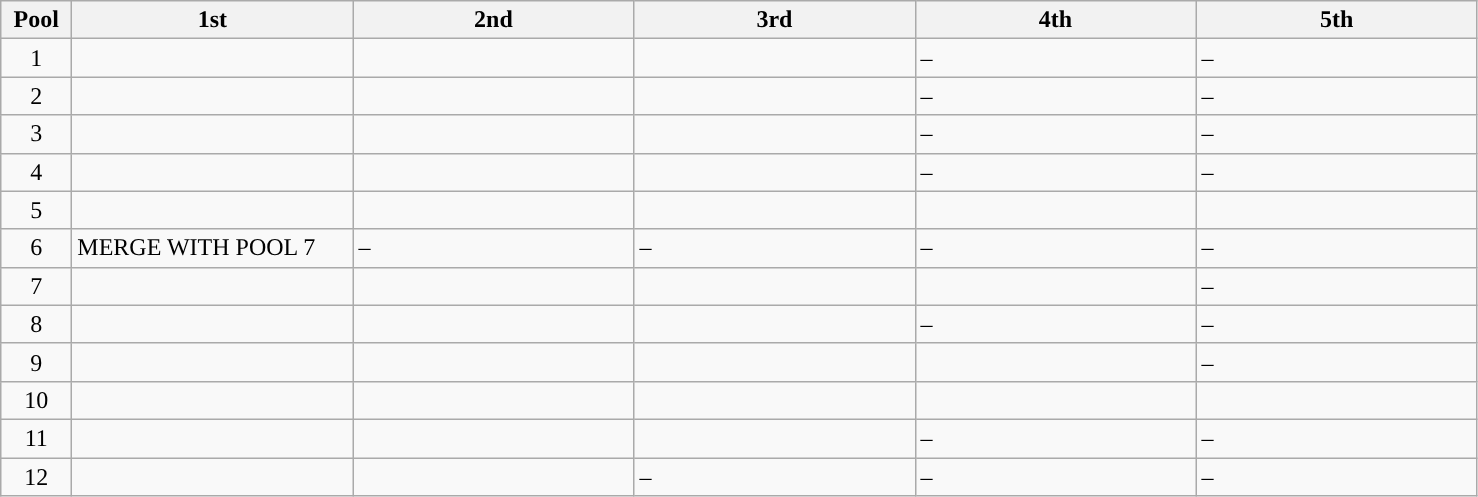<table class="wikitable" style="text-align:left;">
<tr>
<th width=40>Pool</th>
<th width=180>1st</th>
<th width=180>2nd</th>
<th width=180>3rd</th>
<th width=180>4th</th>
<th width=180>5th</th>
</tr>
<tr>
<td style="text-align:center">1</td>
<td></td>
<td></td>
<td></td>
<td>–</td>
<td>–</td>
</tr>
<tr>
<td style="text-align:center">2</td>
<td></td>
<td></td>
<td></td>
<td>–</td>
<td>–</td>
</tr>
<tr>
<td style="text-align:center">3</td>
<td></td>
<td></td>
<td></td>
<td>–</td>
<td>–</td>
</tr>
<tr>
<td style="text-align:center">4</td>
<td></td>
<td></td>
<td></td>
<td>–</td>
<td>–</td>
</tr>
<tr>
<td style="text-align:center">5</td>
<td></td>
<td></td>
<td></td>
<td></td>
<td></td>
</tr>
<tr>
<td style="text-align:center">6</td>
<td>MERGE WITH POOL 7</td>
<td>–</td>
<td>–</td>
<td>–</td>
<td>–</td>
</tr>
<tr>
<td style="text-align:center">7</td>
<td></td>
<td></td>
<td></td>
<td></td>
<td>–</td>
</tr>
<tr>
<td style="text-align:center">8</td>
<td></td>
<td></td>
<td></td>
<td>–</td>
<td>–</td>
</tr>
<tr>
<td style="text-align:center">9</td>
<td></td>
<td></td>
<td></td>
<td></td>
<td>–</td>
</tr>
<tr>
<td style="text-align:center">10</td>
<td></td>
<td></td>
<td></td>
<td></td>
<td></td>
</tr>
<tr>
<td style="text-align:center">11</td>
<td></td>
<td></td>
<td></td>
<td>–</td>
<td>–</td>
</tr>
<tr>
<td style="text-align:center">12</td>
<td></td>
<td></td>
<td>–</td>
<td>–</td>
<td>–</td>
</tr>
</table>
